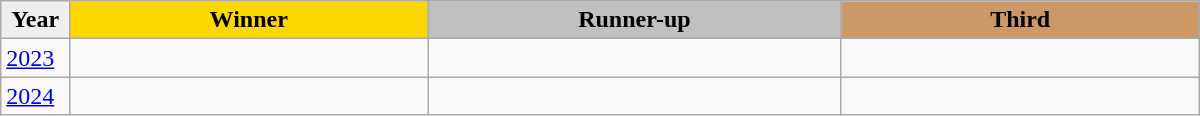<table class="wikitable sortable" style="width:800px;">
<tr>
<th style="width:5%; background:#efefef;">Year</th>
<th style="width:26%; background:gold">Winner</th>
<th style="width:30%; background:silver">Runner-up</th>
<th style="width:26%; background:#CC9966">Third</th>
</tr>
<tr>
<td><a href='#'>2023</a></td>
<td></td>
<td></td>
<td></td>
</tr>
<tr>
<td><a href='#'>2024</a></td>
<td></td>
<td></td>
<td></td>
</tr>
</table>
